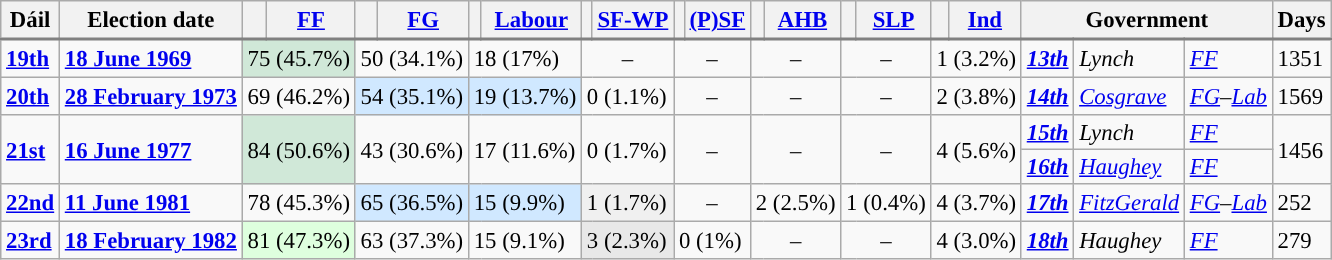<table class="wikitable" style="font-size:95%;">
<tr style="text-align: center; background: #efefefefefef; border-bottom: 2px solid gray;">
<th>Dáil</th>
<th>Election date</th>
<th style="background-color: "></th>
<th><a href='#'>FF</a></th>
<th style="background-color: "></th>
<th><a href='#'>FG</a></th>
<th style="background-color: "></th>
<th><a href='#'>Labour</a></th>
<th style="background-color: "></th>
<th><a href='#'>SF-WP</a></th>
<th style="background-color: "></th>
<th><a href='#'>(P)SF</a></th>
<th style="background-color: "></th>
<th><a href='#'>AHB</a></th>
<th style="background-color: "></th>
<th><a href='#'>SLP</a></th>
<th style="background-color: "></th>
<th><a href='#'>Ind</a></th>
<th colspan="3">Government</th>
<th>Days</th>
</tr>
<tr>
<td><strong><a href='#'>19th</a></strong></td>
<td><strong><a href='#'>18 June 1969</a></strong></td>
<td colspan=2 style="background-color: #D0E8D8">75 (45.7%)</td>
<td colspan=2>50 (34.1%)</td>
<td colspan=2>18 (17%)</td>
<td colspan=2 align=center>–</td>
<td colspan=2 align=center>–</td>
<td colspan=2 align=center>–</td>
<td colspan=2 align=center>–</td>
<td colspan=2>1 (3.2%)</td>
<td><a href='#'><strong><em>13th</em></strong></a></td>
<td><em>Lynch</em></td>
<td><a href='#'><em>FF</em></a></td>
<td>1351</td>
</tr>
<tr>
<td><strong><a href='#'>20th</a></strong></td>
<td><strong><a href='#'>28 February 1973</a></strong></td>
<td colspan=2>69 (46.2%)</td>
<td colspan=2 style="background-color: #D0E8FF">54 (35.1%)</td>
<td colspan=2 style="background-color: #D0E8FF">19 (13.7%)</td>
<td colspan=2>0 (1.1%)</td>
<td colspan=2 align=center>–</td>
<td colspan=2 align=center>–</td>
<td colspan=2 align=center>–</td>
<td colspan=2>2 (3.8%)</td>
<td><a href='#'><strong><em>14th</em></strong></a></td>
<td><em><a href='#'>Cosgrave</a></em></td>
<td><em><a href='#'>FG</a>–<a href='#'>Lab</a></em></td>
<td>1569</td>
</tr>
<tr style="line-height:16px;">
<td rowspan=2><strong><a href='#'>21st</a></strong></td>
<td rowspan=2><strong><a href='#'>16 June 1977</a></strong></td>
<td rowspan=2 colspan=2 style="background-color: #D0E8D8">84 (50.6%)</td>
<td rowspan=2 colspan=2>43 (30.6%)</td>
<td rowspan=2 colspan=2>17 (11.6%)</td>
<td rowspan=2 colspan=2>0 (1.7%)</td>
<td rowspan=2 colspan=2 align=center>–</td>
<td rowspan=2 colspan=2 align=center>–</td>
<td rowspan=2 colspan=2 align=center>–</td>
<td rowspan=2 colspan=2>4 (5.6%)</td>
<td><a href='#'><strong><em>15th</em></strong></a></td>
<td><em>Lynch</em></td>
<td><a href='#'><em>FF</em></a></td>
<td rowspan=2>1456</td>
</tr>
<tr style="line-height:16px;">
<td><a href='#'><strong><em>16th</em></strong></a></td>
<td><em><a href='#'>Haughey</a></em></td>
<td><a href='#'><em>FF</em></a></td>
</tr>
<tr>
<td><strong><a href='#'>22nd</a></strong></td>
<td><strong><a href='#'>11 June 1981</a></strong></td>
<td colspan=2>78 (45.3%)</td>
<td colspan=2 style="background-color: #D0E8FF">65 (36.5%)</td>
<td colspan=2 style="background-color: #D0E8FF">15 (9.9%)</td>
<td colspan=2 style="background-color: #F0F0F0">1 (1.7%)</td>
<td colspan=2 align=center>–</td>
<td colspan=2>2 (2.5%)</td>
<td colspan=2>1 (0.4%)</td>
<td colspan=2>4 (3.7%)</td>
<td><a href='#'><strong><em>17th</em></strong></a></td>
<td><em><a href='#'>FitzGerald</a></em></td>
<td><em><a href='#'>FG</a>–<a href='#'>Lab</a></em></td>
<td>252</td>
</tr>
<tr>
<td><strong><a href='#'>23rd</a></strong></td>
<td><strong><a href='#'>18 February 1982</a></strong></td>
<td colspan=2 style="background-color: #DEFFDE">81 (47.3%)</td>
<td colspan=2>63 (37.3%)</td>
<td colspan=2>15 (9.1%)</td>
<td colspan=2 style="background-color: #E8E8E8">3 (2.3%)</td>
<td colspan=2>0 (1%)</td>
<td colspan=2 align=center>–</td>
<td colspan=2 align=center>–</td>
<td colspan=2>4 (3.0%)</td>
<td><a href='#'><strong><em>18th</em></strong></a></td>
<td><em>Haughey</em></td>
<td><a href='#'><em>FF</em></a></td>
<td>279</td>
</tr>
</table>
